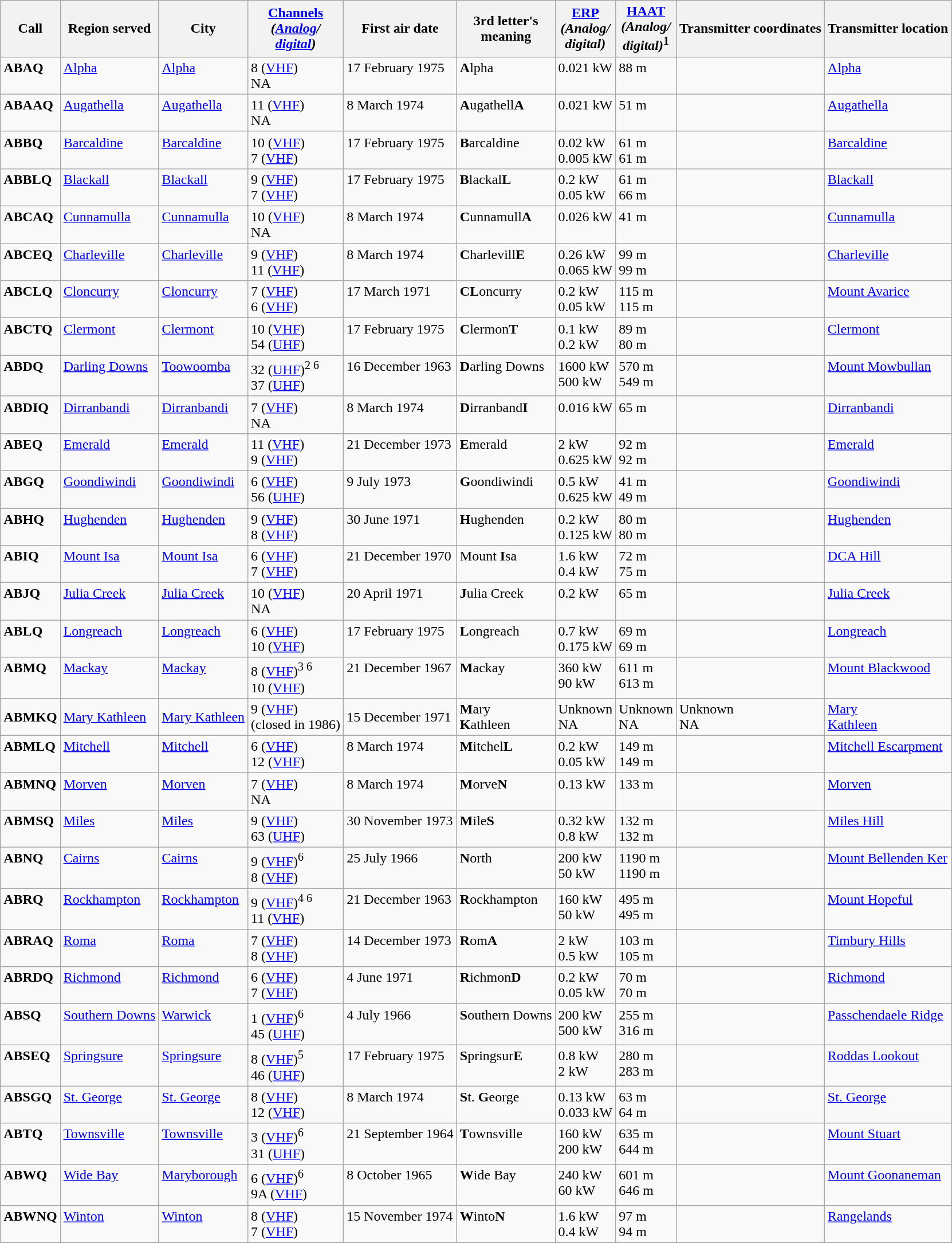<table class="wikitable sortable" style="margin: 1em 1em 1em 0; background: #f9f9f9; border: 1px #aaa solid; border-collapse: collapse">
<tr>
<th>Call</th>
<th>Region served</th>
<th>City</th>
<th><a href='#'>Channels</a><br><em>(<a href='#'>Analog</a>/<br><a href='#'>digital</a>)</em></th>
<th>First air date</th>
<th>3rd letter's<br>meaning</th>
<th><a href='#'>ERP</a><br><em>(Analog/<br>digital)</em></th>
<th><a href='#'>HAAT</a><br><em>(Analog/<br>digital)</em><sup>1</sup></th>
<th>Transmitter coordinates</th>
<th>Transmitter location</th>
</tr>
<tr style="vertical-align: top; text-align: left;">
<td><strong>ABAQ</strong></td>
<td><a href='#'>Alpha</a></td>
<td><a href='#'>Alpha</a></td>
<td>8 (<a href='#'>VHF</a>)<br>NA</td>
<td>17 February 1975</td>
<td><strong>A</strong>lpha</td>
<td>0.021 kW</td>
<td>88 m</td>
<td></td>
<td><a href='#'>Alpha</a></td>
</tr>
<tr style="vertical-align: top; text-align: left;">
<td><strong>ABAAQ</strong></td>
<td><a href='#'>Augathella</a></td>
<td><a href='#'>Augathella</a></td>
<td>11 (<a href='#'>VHF</a>)<br>NA</td>
<td>8 March 1974</td>
<td><strong>A</strong>ugathell<strong>A</strong></td>
<td>0.021 kW</td>
<td>51 m</td>
<td></td>
<td><a href='#'>Augathella</a></td>
</tr>
<tr style="vertical-align: top; text-align: left;">
<td><strong>ABBQ</strong></td>
<td><a href='#'>Barcaldine</a></td>
<td><a href='#'>Barcaldine</a></td>
<td>10 (<a href='#'>VHF</a>)<br>7 (<a href='#'>VHF</a>)</td>
<td>17 February 1975</td>
<td><strong>B</strong>arcaldine</td>
<td>0.02 kW<br>0.005 kW</td>
<td>61 m<br>61 m</td>
<td></td>
<td><a href='#'>Barcaldine</a></td>
</tr>
<tr style="vertical-align: top; text-align: left;">
<td><strong>ABBLQ</strong></td>
<td><a href='#'>Blackall</a></td>
<td><a href='#'>Blackall</a></td>
<td>9 (<a href='#'>VHF</a>)<br>7 (<a href='#'>VHF</a>)</td>
<td>17 February 1975</td>
<td><strong>B</strong>lackal<strong>L</strong></td>
<td>0.2 kW<br>0.05 kW</td>
<td>61 m<br>66 m</td>
<td></td>
<td><a href='#'>Blackall</a></td>
</tr>
<tr style="vertical-align: top; text-align: left;">
<td><strong>ABCAQ</strong></td>
<td><a href='#'>Cunnamulla</a></td>
<td><a href='#'>Cunnamulla</a></td>
<td>10 (<a href='#'>VHF</a>)<br>NA</td>
<td>8 March 1974</td>
<td><strong>C</strong>unnamull<strong>A</strong></td>
<td>0.026 kW</td>
<td>41 m</td>
<td></td>
<td><a href='#'>Cunnamulla</a></td>
</tr>
<tr style="vertical-align: top; text-align: left;">
<td><strong>ABCEQ</strong></td>
<td><a href='#'>Charleville</a></td>
<td><a href='#'>Charleville</a></td>
<td>9 (<a href='#'>VHF</a>)<br>11 (<a href='#'>VHF</a>)</td>
<td>8 March 1974</td>
<td><strong>C</strong>harlevill<strong>E</strong></td>
<td>0.26 kW<br>0.065 kW</td>
<td>99 m<br>99 m</td>
<td></td>
<td><a href='#'>Charleville</a></td>
</tr>
<tr style="vertical-align: top; text-align: left;">
<td><strong>ABCLQ</strong></td>
<td><a href='#'>Cloncurry</a></td>
<td><a href='#'>Cloncurry</a></td>
<td>7 (<a href='#'>VHF</a>)<br>6 (<a href='#'>VHF</a>)</td>
<td>17 March 1971</td>
<td><strong>CL</strong>oncurry</td>
<td>0.2 kW<br>0.05 kW</td>
<td>115 m<br>115 m</td>
<td></td>
<td><a href='#'>Mount Avarice</a></td>
</tr>
<tr style="vertical-align: top; text-align: left;">
<td><strong>ABCTQ</strong></td>
<td><a href='#'>Clermont</a></td>
<td><a href='#'>Clermont</a></td>
<td>10 (<a href='#'>VHF</a>)<br>54 (<a href='#'>UHF</a>)</td>
<td>17 February 1975</td>
<td><strong>C</strong>lermon<strong>T</strong></td>
<td>0.1 kW<br>0.2 kW</td>
<td>89 m<br>80 m</td>
<td></td>
<td><a href='#'>Clermont</a></td>
</tr>
<tr style="vertical-align: top; text-align: left;">
<td><strong>ABDQ</strong></td>
<td><a href='#'>Darling Downs</a></td>
<td><a href='#'>Toowoomba</a></td>
<td>32 (<a href='#'>UHF</a>)<sup>2 6</sup><br>37 (<a href='#'>UHF</a>)</td>
<td>16 December 1963</td>
<td><strong>D</strong>arling Downs</td>
<td>1600 kW<br>500 kW</td>
<td>570 m<br>549 m</td>
<td></td>
<td><a href='#'>Mount Mowbullan</a></td>
</tr>
<tr style="vertical-align: top; text-align: left;">
<td><strong>ABDIQ</strong></td>
<td><a href='#'>Dirranbandi</a></td>
<td><a href='#'>Dirranbandi</a></td>
<td>7 (<a href='#'>VHF</a>)<br>NA</td>
<td>8 March 1974</td>
<td><strong>D</strong>irranband<strong>I</strong></td>
<td>0.016 kW</td>
<td>65 m</td>
<td></td>
<td><a href='#'>Dirranbandi</a></td>
</tr>
<tr style="vertical-align: top; text-align: left;">
<td><strong>ABEQ</strong></td>
<td><a href='#'>Emerald</a></td>
<td><a href='#'>Emerald</a></td>
<td>11 (<a href='#'>VHF</a>)<br>9 (<a href='#'>VHF</a>)</td>
<td>21 December 1973</td>
<td><strong>E</strong>merald</td>
<td>2 kW<br>0.625 kW</td>
<td>92 m<br>92 m</td>
<td></td>
<td><a href='#'>Emerald</a></td>
</tr>
<tr style="vertical-align: top; text-align: left;">
<td><strong>ABGQ</strong></td>
<td><a href='#'>Goondiwindi</a></td>
<td><a href='#'>Goondiwindi</a></td>
<td>6 (<a href='#'>VHF</a>)<br>56 (<a href='#'>UHF</a>)</td>
<td>9 July 1973</td>
<td><strong>G</strong>oondiwindi</td>
<td>0.5 kW<br>0.625 kW</td>
<td>41 m<br>49 m</td>
<td></td>
<td><a href='#'>Goondiwindi</a></td>
</tr>
<tr style="vertical-align: top; text-align: left;">
<td><strong>ABHQ</strong></td>
<td><a href='#'>Hughenden</a></td>
<td><a href='#'>Hughenden</a></td>
<td>9 (<a href='#'>VHF</a>)<br>8 (<a href='#'>VHF</a>)</td>
<td>30 June 1971</td>
<td><strong>H</strong>ughenden</td>
<td>0.2 kW<br>0.125 kW</td>
<td>80 m<br>80 m</td>
<td></td>
<td><a href='#'>Hughenden</a></td>
</tr>
<tr style="vertical-align: top; text-align: left;">
<td><strong>ABIQ</strong></td>
<td><a href='#'>Mount Isa</a></td>
<td><a href='#'>Mount Isa</a></td>
<td>6 (<a href='#'>VHF</a>)<br>7 (<a href='#'>VHF</a>)</td>
<td>21 December 1970</td>
<td>Mount <strong>I</strong>sa</td>
<td>1.6 kW<br>0.4 kW</td>
<td>72 m<br>75 m</td>
<td></td>
<td><a href='#'>DCA Hill</a></td>
</tr>
<tr style="vertical-align: top; text-align: left;">
<td><strong>ABJQ</strong></td>
<td><a href='#'>Julia Creek</a></td>
<td><a href='#'>Julia Creek</a></td>
<td>10 (<a href='#'>VHF</a>)<br>NA</td>
<td>20 April 1971</td>
<td><strong>J</strong>ulia Creek</td>
<td>0.2 kW</td>
<td>65 m</td>
<td></td>
<td><a href='#'>Julia Creek</a></td>
</tr>
<tr style="vertical-align: top; text-align: left;">
<td><strong>ABLQ</strong></td>
<td><a href='#'>Longreach</a></td>
<td><a href='#'>Longreach</a></td>
<td>6 (<a href='#'>VHF</a>)<br>10 (<a href='#'>VHF</a>)</td>
<td>17 February 1975</td>
<td><strong>L</strong>ongreach</td>
<td>0.7 kW<br>0.175 kW</td>
<td>69 m<br>69 m</td>
<td></td>
<td><a href='#'>Longreach</a></td>
</tr>
<tr style="vertical-align: top; text-align: left;">
<td><strong>ABMQ</strong></td>
<td><a href='#'>Mackay</a></td>
<td><a href='#'>Mackay</a></td>
<td>8 (<a href='#'>VHF</a>)<sup>3 6</sup><br>10 (<a href='#'>VHF</a>)</td>
<td>21 December 1967</td>
<td><strong>M</strong>ackay</td>
<td>360 kW<br>90 kW</td>
<td>611 m<br>613 m</td>
<td></td>
<td><a href='#'>Mount Blackwood</a></td>
</tr>
<tr>
<td><strong>ABMKQ</strong></td>
<td><a href='#'>Mary Kathleen</a></td>
<td><a href='#'>Mary Kathleen</a></td>
<td>9 (<a href='#'>VHF</a>)<br>(closed in 1986)</td>
<td>15 December 1971</td>
<td><strong>M</strong>ary<br><strong>K</strong>athleen</td>
<td>Unknown<br>NA</td>
<td>Unknown<br>NA</td>
<td>Unknown<br>NA</td>
<td><a href='#'>Mary</a><br><a href='#'>Kathleen</a></td>
</tr>
<tr style="vertical-align: top; text-align: left;">
<td><strong>ABMLQ</strong></td>
<td><a href='#'>Mitchell</a></td>
<td><a href='#'>Mitchell</a></td>
<td>6 (<a href='#'>VHF</a>)<br>12 (<a href='#'>VHF</a>)</td>
<td>8 March 1974</td>
<td><strong>M</strong>itchel<strong>L</strong></td>
<td>0.2 kW<br>0.05 kW</td>
<td>149 m<br>149 m</td>
<td></td>
<td><a href='#'>Mitchell Escarpment</a></td>
</tr>
<tr style="vertical-align: top; text-align: left;">
<td><strong>ABMNQ</strong></td>
<td><a href='#'>Morven</a></td>
<td><a href='#'>Morven</a></td>
<td>7 (<a href='#'>VHF</a>)<br>NA</td>
<td>8 March 1974</td>
<td><strong>M</strong>orve<strong>N</strong></td>
<td>0.13 kW</td>
<td>133 m</td>
<td></td>
<td><a href='#'>Morven</a></td>
</tr>
<tr style="vertical-align: top; text-align: left;">
<td><strong>ABMSQ</strong></td>
<td><a href='#'>Miles</a></td>
<td><a href='#'>Miles</a></td>
<td>9 (<a href='#'>VHF</a>)<br>63 (<a href='#'>UHF</a>)</td>
<td>30 November 1973</td>
<td><strong>M</strong>ile<strong>S</strong></td>
<td>0.32 kW<br>0.8 kW</td>
<td>132 m<br>132 m</td>
<td></td>
<td><a href='#'>Miles Hill</a></td>
</tr>
<tr style="vertical-align: top; text-align: left;">
<td><strong>ABNQ</strong></td>
<td><a href='#'>Cairns</a></td>
<td><a href='#'>Cairns</a></td>
<td>9 (<a href='#'>VHF</a>)<sup>6</sup><br>8 (<a href='#'>VHF</a>)</td>
<td>25 July 1966</td>
<td><strong>N</strong>orth</td>
<td>200 kW<br>50 kW</td>
<td>1190 m<br>1190 m</td>
<td></td>
<td><a href='#'>Mount Bellenden Ker</a></td>
</tr>
<tr style="vertical-align: top; text-align: left;">
<td><strong>ABRQ</strong></td>
<td><a href='#'>Rockhampton</a></td>
<td><a href='#'>Rockhampton</a></td>
<td>9 (<a href='#'>VHF</a>)<sup>4 6</sup><br>11 (<a href='#'>VHF</a>)</td>
<td>21 December 1963</td>
<td><strong>R</strong>ockhampton</td>
<td>160 kW<br>50 kW</td>
<td>495 m<br>495 m</td>
<td></td>
<td><a href='#'>Mount Hopeful</a></td>
</tr>
<tr style="vertical-align: top; text-align: left;">
<td><strong>ABRAQ</strong></td>
<td><a href='#'>Roma</a></td>
<td><a href='#'>Roma</a></td>
<td>7 (<a href='#'>VHF</a>)<br>8 (<a href='#'>VHF</a>)</td>
<td>14 December 1973</td>
<td><strong>R</strong>om<strong>A</strong></td>
<td>2 kW<br>0.5 kW</td>
<td>103 m<br>105 m</td>
<td></td>
<td><a href='#'>Timbury Hills</a></td>
</tr>
<tr style="vertical-align: top; text-align: left;">
<td><strong>ABRDQ</strong></td>
<td><a href='#'>Richmond</a></td>
<td><a href='#'>Richmond</a></td>
<td>6 (<a href='#'>VHF</a>)<br>7 (<a href='#'>VHF</a>)</td>
<td>4 June 1971</td>
<td><strong>R</strong>ichmon<strong>D</strong></td>
<td>0.2 kW<br>0.05 kW</td>
<td>70 m<br>70 m</td>
<td></td>
<td><a href='#'>Richmond</a></td>
</tr>
<tr style="vertical-align: top; text-align: left;">
<td><strong>ABSQ</strong></td>
<td><a href='#'>Southern Downs</a></td>
<td><a href='#'>Warwick</a></td>
<td>1 (<a href='#'>VHF</a>)<sup>6</sup><br>45 (<a href='#'>UHF</a>)</td>
<td>4 July 1966</td>
<td><strong>S</strong>outhern Downs</td>
<td>200 kW<br>500 kW</td>
<td>255 m<br>316 m</td>
<td></td>
<td><a href='#'>Passchendaele Ridge</a></td>
</tr>
<tr style="vertical-align: top; text-align: left;">
<td><strong>ABSEQ</strong></td>
<td><a href='#'>Springsure</a></td>
<td><a href='#'>Springsure</a></td>
<td>8 (<a href='#'>VHF</a>)<sup>5</sup><br>46 (<a href='#'>UHF</a>)</td>
<td>17 February 1975</td>
<td><strong>S</strong>pringsur<strong>E</strong></td>
<td>0.8 kW<br>2 kW</td>
<td>280 m<br>283 m</td>
<td></td>
<td><a href='#'>Roddas Lookout</a></td>
</tr>
<tr style="vertical-align: top; text-align: left;">
<td><strong>ABSGQ</strong></td>
<td><a href='#'>St. George</a></td>
<td><a href='#'>St. George</a></td>
<td>8 (<a href='#'>VHF</a>)<br>12 (<a href='#'>VHF</a>)</td>
<td>8 March 1974</td>
<td><strong>S</strong>t. <strong>G</strong>eorge</td>
<td>0.13 kW<br>0.033 kW</td>
<td>63 m<br>64 m</td>
<td></td>
<td><a href='#'>St. George</a></td>
</tr>
<tr style="vertical-align: top; text-align: left;">
<td><strong>ABTQ</strong></td>
<td><a href='#'>Townsville</a></td>
<td><a href='#'>Townsville</a></td>
<td>3 (<a href='#'>VHF</a>)<sup>6</sup><br>31 (<a href='#'>UHF</a>)</td>
<td>21 September 1964</td>
<td><strong>T</strong>ownsville</td>
<td>160 kW<br>200 kW</td>
<td>635 m<br>644 m</td>
<td></td>
<td><a href='#'>Mount Stuart</a></td>
</tr>
<tr style="vertical-align: top; text-align: left;">
<td><strong>ABWQ</strong></td>
<td><a href='#'>Wide Bay</a></td>
<td><a href='#'>Maryborough</a></td>
<td>6 (<a href='#'>VHF</a>)<sup>6</sup><br>9A (<a href='#'>VHF</a>)</td>
<td>8 October 1965</td>
<td><strong>W</strong>ide Bay</td>
<td>240 kW<br>60 kW</td>
<td>601 m<br>646 m</td>
<td></td>
<td><a href='#'>Mount Goonaneman</a></td>
</tr>
<tr style="vertical-align: top; text-align: left;">
<td><strong>ABWNQ</strong></td>
<td><a href='#'>Winton</a></td>
<td><a href='#'>Winton</a></td>
<td>8 (<a href='#'>VHF</a>)<br>7 (<a href='#'>VHF</a>)</td>
<td>15 November 1974</td>
<td><strong>W</strong>into<strong>N</strong></td>
<td>1.6 kW<br>0.4 kW</td>
<td>97 m<br>94 m</td>
<td></td>
<td><a href='#'>Rangelands</a></td>
</tr>
<tr style="vertical-align: top; text-align: left;">
</tr>
</table>
